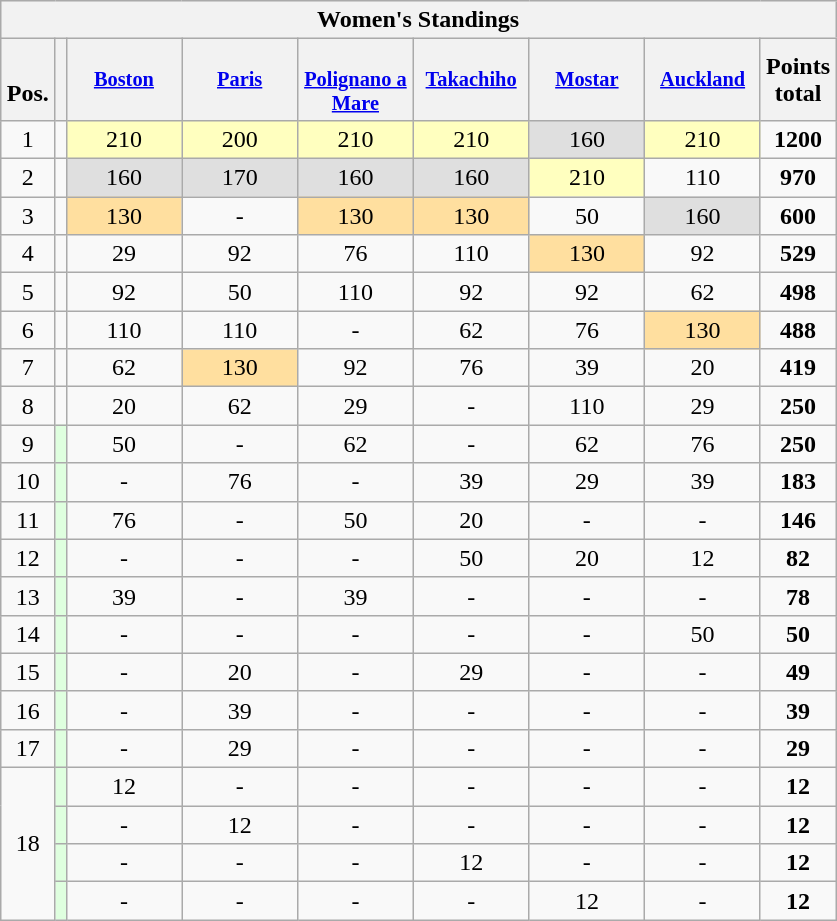<table class="wikitable" style="text-align:center;">
<tr bgcolor="#efefef">
<th colspan=13 style="border-right:0px;";>Women's Standings<br></th>
</tr>
<tr bgcolor="#efefef">
<th style="width:1.8em;"> <br>Pos.</th>
<th></th>
<th style="width:5.2em; vertical-align:top; font-size:85%;"><br><a href='#'>Boston</a></th>
<th style="width:5.2em; vertical-align:top; font-size:85%;"><br><a href='#'>Paris</a></th>
<th style="width:5.2em; vertical-align:top; font-size:85%;"><br><a href='#'>Polignano a Mare</a></th>
<th style="width:5.2em; vertical-align:top; font-size:85%;"><br><a href='#'>Takachiho</a></th>
<th style="width:5.2em; vertical-align:top; font-size:85%;"><br><a href='#'>Mostar</a></th>
<th style="width:5.2em; vertical-align:top; font-size:85%;"><br><a href='#'>Auckland</a></th>
<th>Points<br>total</th>
</tr>
<tr>
<td>1</td>
<td align="left"></td>
<td bgcolor=#FFFFBF>210</td>
<td bgcolor=#FFFFBF>200</td>
<td bgcolor=#FFFFBF>210</td>
<td bgcolor=#FFFFBF>210</td>
<td bgcolor=#DFDFDF>160</td>
<td bgcolor=#FFFFBF>210</td>
<td><strong>1200</strong></td>
</tr>
<tr>
<td>2</td>
<td align="left"></td>
<td bgcolor=#DFDFDF>160</td>
<td bgcolor=#DFDFDF>170</td>
<td bgcolor=#DFDFDF>160</td>
<td bgcolor=#DFDFDF>160</td>
<td bgcolor=#FFFFBF>210</td>
<td>110</td>
<td><strong>970</strong></td>
</tr>
<tr>
<td>3</td>
<td align="left"></td>
<td bgcolor=#FFDF9F>130</td>
<td>-</td>
<td bgcolor=#FFDF9F>130</td>
<td bgcolor=#FFDF9F>130</td>
<td>50</td>
<td bgcolor=#DFDFDF>160</td>
<td><strong>600</strong></td>
</tr>
<tr>
<td>4</td>
<td align="left"></td>
<td>29</td>
<td>92</td>
<td>76</td>
<td>110</td>
<td bgcolor=#FFDF9F>130</td>
<td>92</td>
<td><strong>529</strong></td>
</tr>
<tr>
<td>5</td>
<td align="left"></td>
<td>92</td>
<td>50</td>
<td>110</td>
<td>92</td>
<td>92</td>
<td>62</td>
<td><strong>498</strong></td>
</tr>
<tr>
<td>6</td>
<td align="left"></td>
<td>110</td>
<td>110</td>
<td>-</td>
<td>62</td>
<td>76</td>
<td bgcolor=#FFDF9F>130</td>
<td><strong>488</strong></td>
</tr>
<tr>
<td>7</td>
<td align="left"></td>
<td>62</td>
<td bgcolor=#FFDF9F>130</td>
<td>92</td>
<td>76</td>
<td>39</td>
<td>20</td>
<td><strong>419</strong></td>
</tr>
<tr>
<td>8</td>
<td align="left"></td>
<td>20</td>
<td>62</td>
<td>29</td>
<td>-</td>
<td>110</td>
<td>29</td>
<td><strong>250</strong></td>
</tr>
<tr>
<td>9</td>
<td style="background:#dfffdf;" align="left"></td>
<td>50</td>
<td>-</td>
<td>62</td>
<td>-</td>
<td>62</td>
<td>76</td>
<td><strong>250</strong></td>
</tr>
<tr>
<td>10</td>
<td style="background:#dfffdf;"  align="left"></td>
<td>-</td>
<td>76</td>
<td>-</td>
<td>39</td>
<td>29</td>
<td>39</td>
<td><strong>183</strong></td>
</tr>
<tr>
<td>11</td>
<td style="background:#dfffdf;"  align="left"></td>
<td>76</td>
<td>-</td>
<td>50</td>
<td>20</td>
<td>-</td>
<td>-</td>
<td><strong>146</strong></td>
</tr>
<tr>
<td>12</td>
<td style="background:#dfffdf;"  align="left"></td>
<td>-</td>
<td>-</td>
<td>-</td>
<td>50</td>
<td>20</td>
<td>12</td>
<td><strong>82</strong></td>
</tr>
<tr>
<td>13</td>
<td style="background:#dfffdf;" align="left"></td>
<td>39</td>
<td>-</td>
<td>39</td>
<td>-</td>
<td>-</td>
<td>-</td>
<td><strong>78</strong></td>
</tr>
<tr>
<td>14</td>
<td style="background:#dfffdf;" align="left"></td>
<td>-</td>
<td>-</td>
<td>-</td>
<td>-</td>
<td>-</td>
<td>50</td>
<td><strong>50</strong></td>
</tr>
<tr>
<td>15</td>
<td style="background:#dfffdf;"  align="left"></td>
<td>-</td>
<td>20</td>
<td>-</td>
<td>29</td>
<td>-</td>
<td>-</td>
<td><strong>49</strong></td>
</tr>
<tr>
<td>16</td>
<td style="background:#dfffdf;"  align="left"></td>
<td>-</td>
<td>39</td>
<td>-</td>
<td>-</td>
<td>-</td>
<td>-</td>
<td><strong>39</strong></td>
</tr>
<tr>
<td>17</td>
<td style="background:#dfffdf;"  align="left"></td>
<td>-</td>
<td>29</td>
<td>-</td>
<td>-</td>
<td>-</td>
<td>-</td>
<td><strong>29</strong></td>
</tr>
<tr>
<td rowspan=4>18</td>
<td style="background:#dfffdf;" align="left"></td>
<td>12</td>
<td>-</td>
<td>-</td>
<td>-</td>
<td>-</td>
<td>-</td>
<td><strong>12</strong></td>
</tr>
<tr>
<td style="background:#dfffdf;"  align="left"></td>
<td>-</td>
<td>12</td>
<td>-</td>
<td>-</td>
<td>-</td>
<td>-</td>
<td><strong>12</strong></td>
</tr>
<tr>
<td style="background:#dfffdf;"  align="left"></td>
<td>-</td>
<td>-</td>
<td>-</td>
<td>12</td>
<td>-</td>
<td>-</td>
<td><strong>12</strong></td>
</tr>
<tr>
<td style="background:#dfffdf;" align="left"></td>
<td>-</td>
<td>-</td>
<td>-</td>
<td>-</td>
<td>12</td>
<td>-</td>
<td><strong>12</strong></td>
</tr>
</table>
